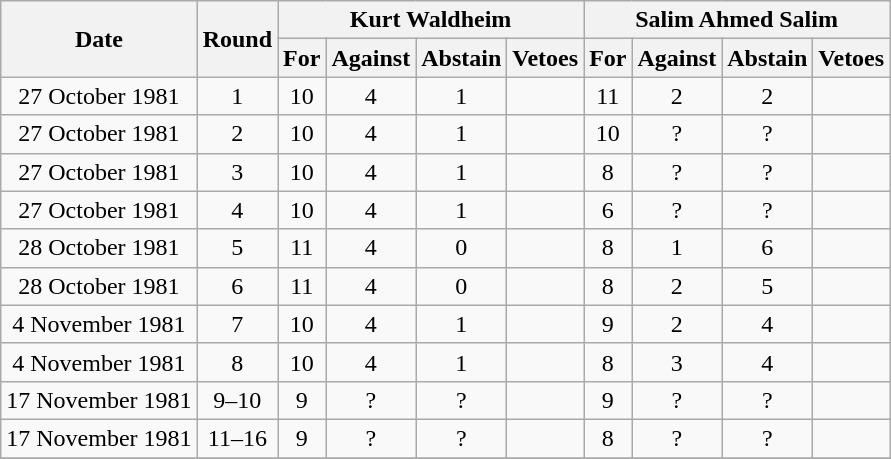<table class="wikitable sortable" style="text-align:center;">
<tr>
<th rowspan="2">Date</th>
<th rowspan="2">Round</th>
<th colspan="4">Kurt Waldheim</th>
<th colspan="4">Salim Ahmed Salim</th>
</tr>
<tr>
<th>For</th>
<th>Against</th>
<th>Abstain</th>
<th>Vetoes</th>
<th>For</th>
<th>Against</th>
<th>Abstain</th>
<th>Vetoes</th>
</tr>
<tr>
<td>27 October 1981</td>
<td>1</td>
<td>10</td>
<td>4</td>
<td>1</td>
<td></td>
<td>11</td>
<td>2</td>
<td>2</td>
<td></td>
</tr>
<tr>
<td>27 October 1981</td>
<td>2</td>
<td>10</td>
<td>4</td>
<td>1</td>
<td></td>
<td>10</td>
<td>?</td>
<td>?</td>
<td></td>
</tr>
<tr>
<td>27 October 1981</td>
<td>3</td>
<td>10</td>
<td>4</td>
<td>1</td>
<td></td>
<td>8</td>
<td>?</td>
<td>?</td>
<td></td>
</tr>
<tr>
<td>27 October 1981</td>
<td>4</td>
<td>10</td>
<td>4</td>
<td>1</td>
<td></td>
<td>6</td>
<td>?</td>
<td>?</td>
<td></td>
</tr>
<tr>
<td>28 October 1981</td>
<td>5</td>
<td>11</td>
<td>4</td>
<td>0</td>
<td></td>
<td>8</td>
<td>1</td>
<td>6</td>
<td></td>
</tr>
<tr>
<td>28 October 1981</td>
<td>6</td>
<td>11</td>
<td>4</td>
<td>0</td>
<td></td>
<td>8</td>
<td>2</td>
<td>5</td>
<td></td>
</tr>
<tr>
<td>4 November 1981</td>
<td>7</td>
<td>10</td>
<td>4</td>
<td>1</td>
<td></td>
<td>9</td>
<td>2</td>
<td>4</td>
<td></td>
</tr>
<tr>
<td>4 November 1981</td>
<td>8</td>
<td>10</td>
<td>4</td>
<td>1</td>
<td></td>
<td>8</td>
<td>3</td>
<td>4</td>
<td></td>
</tr>
<tr>
<td>17 November 1981</td>
<td>9–10</td>
<td>9</td>
<td>?</td>
<td>?</td>
<td></td>
<td>9</td>
<td>?</td>
<td>?</td>
<td></td>
</tr>
<tr>
<td>17 November 1981</td>
<td>11–16</td>
<td>9</td>
<td>?</td>
<td>?</td>
<td></td>
<td>8</td>
<td>?</td>
<td>?</td>
<td></td>
</tr>
<tr>
</tr>
</table>
